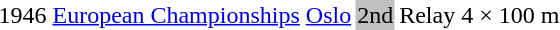<table>
<tr>
<td>1946</td>
<td><a href='#'>European Championships</a></td>
<td><a href='#'>Oslo</a></td>
<td bgcolor="silver">2nd</td>
<td>Relay 4 × 100 m</td>
</tr>
</table>
